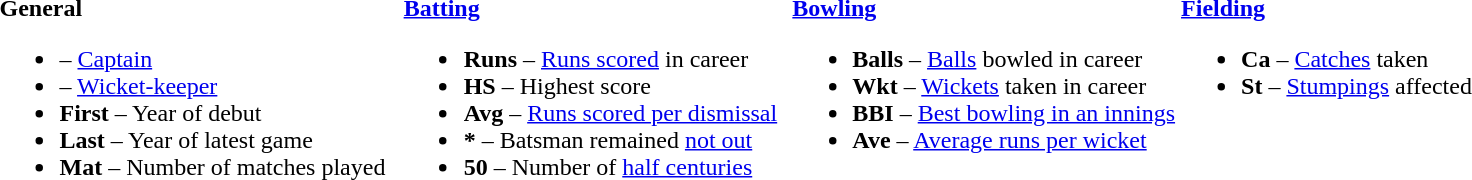<table>
<tr>
<td valign="top" style="width:26%"><br><strong>General</strong><ul><li> – <a href='#'>Captain</a></li><li> – <a href='#'>Wicket-keeper</a></li><li><strong>First</strong> – Year of debut</li><li><strong>Last</strong> – Year of latest game</li><li><strong>Mat</strong> – Number of matches played</li></ul></td>
<td valign="top" style="width:25%"><br><strong><a href='#'>Batting</a></strong><ul><li><strong>Runs</strong> – <a href='#'>Runs scored</a> in career</li><li><strong>HS</strong> – Highest score</li><li><strong>Avg</strong> – <a href='#'>Runs scored per dismissal</a></li><li><strong>*</strong> – Batsman remained <a href='#'>not out</a></li><li><strong>50</strong> – Number of <a href='#'>half centuries</a></li></ul></td>
<td valign="top" style="width:25%"><br><strong><a href='#'>Bowling</a></strong><ul><li><strong>Balls</strong> – <a href='#'>Balls</a> bowled in career</li><li><strong>Wkt</strong> – <a href='#'>Wickets</a> taken in career</li><li><strong>BBI</strong> – <a href='#'>Best bowling in an innings</a></li><li><strong>Ave</strong> – <a href='#'>Average runs per wicket</a></li></ul></td>
<td valign="top" style="width:24%"><br><strong><a href='#'>Fielding</a></strong><ul><li><strong>Ca</strong> – <a href='#'>Catches</a> taken</li><li><strong>St</strong> – <a href='#'>Stumpings</a> affected</li></ul></td>
</tr>
</table>
